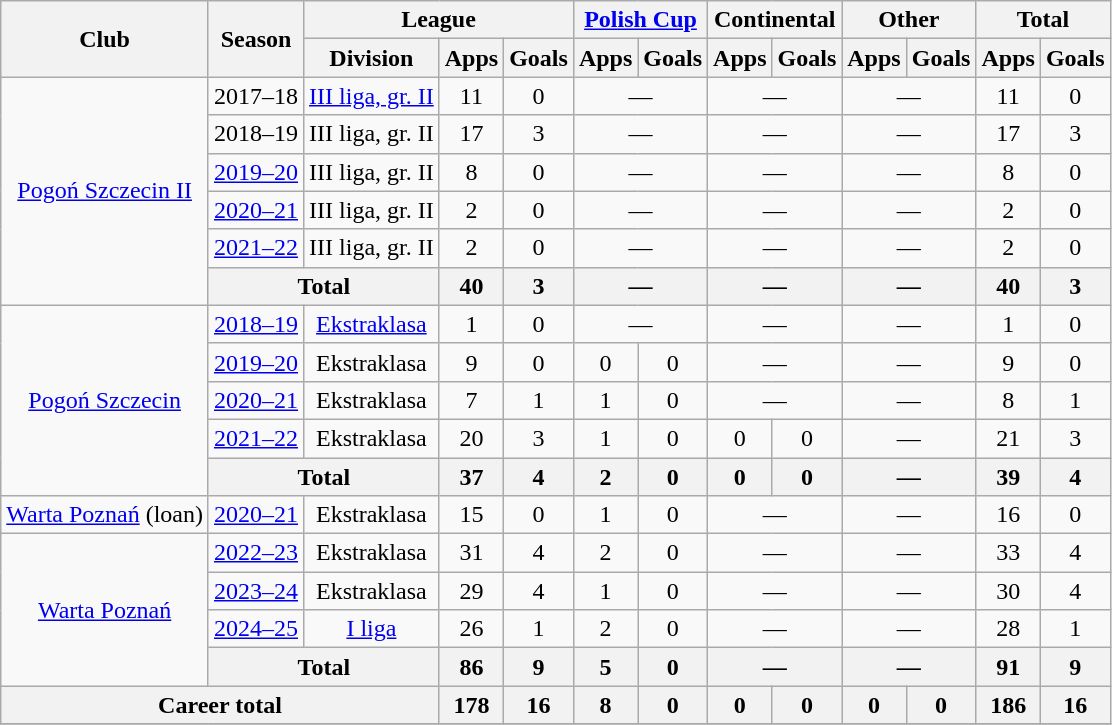<table class="wikitable" style="text-align: center;">
<tr>
<th rowspan="2">Club</th>
<th rowspan="2">Season</th>
<th colspan="3">League</th>
<th colspan="2"><a href='#'>Polish Cup</a></th>
<th colspan="2">Continental</th>
<th colspan="2">Other</th>
<th colspan="2">Total</th>
</tr>
<tr>
<th>Division</th>
<th>Apps</th>
<th>Goals</th>
<th>Apps</th>
<th>Goals</th>
<th>Apps</th>
<th>Goals</th>
<th>Apps</th>
<th>Goals</th>
<th>Apps</th>
<th>Goals</th>
</tr>
<tr>
<td rowspan="6"><a href='#'>Pogoń Szczecin II</a></td>
<td>2017–18</td>
<td><a href='#'>III liga, gr. II</a></td>
<td>11</td>
<td>0</td>
<td colspan="2">—</td>
<td colspan="2">—</td>
<td colspan="2">—</td>
<td>11</td>
<td>0</td>
</tr>
<tr>
<td>2018–19</td>
<td>III liga, gr. II</td>
<td>17</td>
<td>3</td>
<td colspan="2">—</td>
<td colspan="2">—</td>
<td colspan="2">—</td>
<td>17</td>
<td>3</td>
</tr>
<tr>
<td><a href='#'>2019–20</a></td>
<td>III liga, gr. II</td>
<td>8</td>
<td>0</td>
<td colspan="2">—</td>
<td colspan="2">—</td>
<td colspan="2">—</td>
<td>8</td>
<td>0</td>
</tr>
<tr>
<td><a href='#'>2020–21</a></td>
<td>III liga, gr. II</td>
<td>2</td>
<td>0</td>
<td colspan="2">—</td>
<td colspan="2">—</td>
<td colspan="2">—</td>
<td>2</td>
<td>0</td>
</tr>
<tr>
<td><a href='#'>2021–22</a></td>
<td>III liga, gr. II</td>
<td>2</td>
<td>0</td>
<td colspan="2">—</td>
<td colspan="2">—</td>
<td colspan="2">—</td>
<td>2</td>
<td>0</td>
</tr>
<tr>
<th colspan="2">Total</th>
<th>40</th>
<th>3</th>
<th colspan="2">—</th>
<th colspan="2">—</th>
<th colspan="2">—</th>
<th>40</th>
<th>3</th>
</tr>
<tr>
<td rowspan="5"><a href='#'>Pogoń Szczecin</a></td>
<td><a href='#'>2018–19</a></td>
<td><a href='#'>Ekstraklasa</a></td>
<td>1</td>
<td>0</td>
<td colspan="2">—</td>
<td colspan="2">—</td>
<td colspan="2">—</td>
<td>1</td>
<td>0</td>
</tr>
<tr>
<td><a href='#'>2019–20</a></td>
<td>Ekstraklasa</td>
<td>9</td>
<td>0</td>
<td>0</td>
<td>0</td>
<td colspan="2">—</td>
<td colspan="2">—</td>
<td>9</td>
<td>0</td>
</tr>
<tr>
<td><a href='#'>2020–21</a></td>
<td>Ekstraklasa</td>
<td>7</td>
<td>1</td>
<td>1</td>
<td>0</td>
<td colspan="2">—</td>
<td colspan="2">—</td>
<td>8</td>
<td>1</td>
</tr>
<tr>
<td><a href='#'>2021–22</a></td>
<td>Ekstraklasa</td>
<td>20</td>
<td>3</td>
<td>1</td>
<td>0</td>
<td>0</td>
<td>0</td>
<td colspan="2">—</td>
<td>21</td>
<td>3</td>
</tr>
<tr>
<th colspan="2">Total</th>
<th>37</th>
<th>4</th>
<th>2</th>
<th>0</th>
<th>0</th>
<th>0</th>
<th colspan="2">—</th>
<th>39</th>
<th>4</th>
</tr>
<tr>
<td><a href='#'>Warta Poznań</a> (loan)</td>
<td><a href='#'>2020–21</a></td>
<td>Ekstraklasa</td>
<td>15</td>
<td>0</td>
<td>1</td>
<td>0</td>
<td colspan="2">—</td>
<td colspan="2">—</td>
<td>16</td>
<td>0</td>
</tr>
<tr>
<td rowspan="4"><a href='#'>Warta Poznań</a></td>
<td><a href='#'>2022–23</a></td>
<td>Ekstraklasa</td>
<td>31</td>
<td>4</td>
<td>2</td>
<td>0</td>
<td colspan="2">—</td>
<td colspan="2">—</td>
<td>33</td>
<td>4</td>
</tr>
<tr>
<td><a href='#'>2023–24</a></td>
<td>Ekstraklasa</td>
<td>29</td>
<td>4</td>
<td>1</td>
<td>0</td>
<td colspan="2">—</td>
<td colspan="2">—</td>
<td>30</td>
<td>4</td>
</tr>
<tr>
<td><a href='#'>2024–25</a></td>
<td><a href='#'>I liga</a></td>
<td>26</td>
<td>1</td>
<td>2</td>
<td>0</td>
<td colspan="2">—</td>
<td colspan="2">—</td>
<td>28</td>
<td>1</td>
</tr>
<tr>
<th colspan="2">Total</th>
<th>86</th>
<th>9</th>
<th>5</th>
<th>0</th>
<th colspan="2">—</th>
<th colspan="2">—</th>
<th>91</th>
<th>9</th>
</tr>
<tr>
<th colspan="3">Career total</th>
<th>178</th>
<th>16</th>
<th>8</th>
<th>0</th>
<th>0</th>
<th>0</th>
<th>0</th>
<th>0</th>
<th>186</th>
<th>16</th>
</tr>
<tr>
</tr>
</table>
